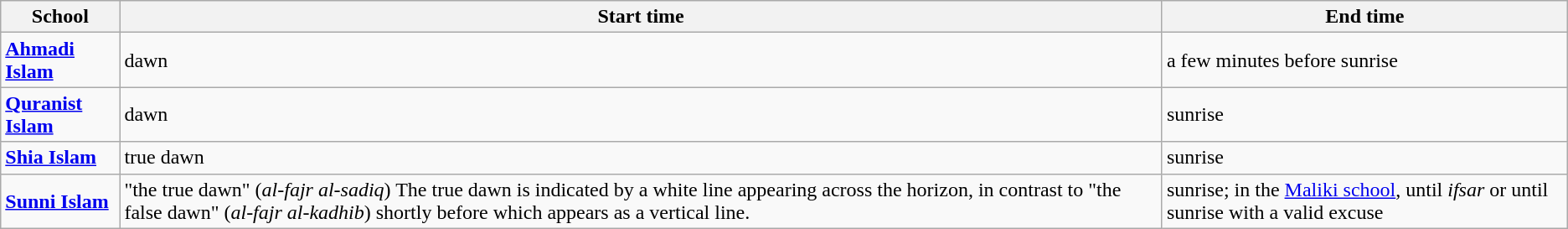<table class="wikitable">
<tr>
<th>School</th>
<th>Start time</th>
<th>End time</th>
</tr>
<tr>
<td><strong><a href='#'>Ahmadi Islam</a></strong></td>
<td>dawn </td>
<td>a few minutes before sunrise </td>
</tr>
<tr>
<td><strong><a href='#'>Quranist Islam</a></strong></td>
<td>dawn </td>
<td>sunrise </td>
</tr>
<tr>
<td><strong><a href='#'>Shia Islam</a></strong></td>
<td>true dawn</td>
<td>sunrise </td>
</tr>
<tr>
<td><strong><a href='#'>Sunni Islam</a></strong></td>
<td>"the true dawn" (<em>al-fajr al-sadiq</em>) The true dawn is indicated by a white line appearing across the horizon, in contrast to "the false dawn" (<em>al-fajr al-kadhib</em>) shortly before which appears as a vertical line.</td>
<td>sunrise; in the <a href='#'>Maliki school</a>, until <em>ifsar</em> or until sunrise with a valid excuse </td>
</tr>
</table>
